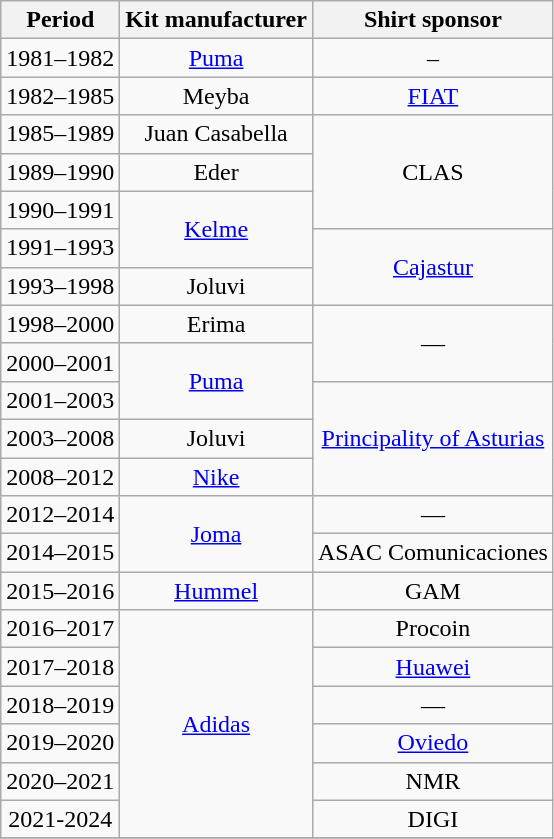<table class="wikitable" style="text-align: center">
<tr>
<th>Period</th>
<th>Kit manufacturer</th>
<th>Shirt sponsor</th>
</tr>
<tr>
<td>1981–1982</td>
<td><a href='#'>Puma</a></td>
<td>–</td>
</tr>
<tr>
<td>1982–1985</td>
<td>Meyba</td>
<td><a href='#'>FIAT</a></td>
</tr>
<tr>
<td>1985–1989</td>
<td>Juan Casabella</td>
<td rowspan="3">CLAS</td>
</tr>
<tr>
<td>1989–1990</td>
<td>Eder</td>
</tr>
<tr>
<td>1990–1991</td>
<td rowspan="2"><a href='#'>Kelme</a></td>
</tr>
<tr>
<td>1991–1993</td>
<td rowspan=2><a href='#'>Cajastur</a></td>
</tr>
<tr>
<td>1993–1998</td>
<td rowspan=1>Joluvi</td>
</tr>
<tr>
<td>1998–2000</td>
<td rowspan=1>Erima</td>
<td rowspan=2>—</td>
</tr>
<tr>
<td>2000–2001</td>
<td rowspan=2><a href='#'>Puma</a></td>
</tr>
<tr>
<td>2001–2003</td>
<td rowspan=3><a href='#'>Principality of Asturias</a></td>
</tr>
<tr>
<td>2003–2008</td>
<td rowspan=1>Joluvi</td>
</tr>
<tr>
<td>2008–2012</td>
<td rowspan=1><a href='#'>Nike</a></td>
</tr>
<tr>
<td>2012–2014</td>
<td rowspan=2><a href='#'>Joma</a></td>
<td>—</td>
</tr>
<tr>
<td>2014–2015</td>
<td>ASAC Comunicaciones</td>
</tr>
<tr>
<td>2015–2016</td>
<td rowspan=1><a href='#'>Hummel</a></td>
<td>GAM</td>
</tr>
<tr>
<td>2016–2017</td>
<td rowspan="6"><a href='#'>Adidas</a></td>
<td>Procoin</td>
</tr>
<tr>
<td>2017–2018</td>
<td><a href='#'>Huawei</a></td>
</tr>
<tr>
<td>2018–2019</td>
<td>—</td>
</tr>
<tr>
<td>2019–2020</td>
<td><a href='#'>Oviedo</a></td>
</tr>
<tr>
<td>2020–2021</td>
<td>NMR</td>
</tr>
<tr>
<td>2021-2024</td>
<td>DIGI</td>
</tr>
<tr>
</tr>
</table>
